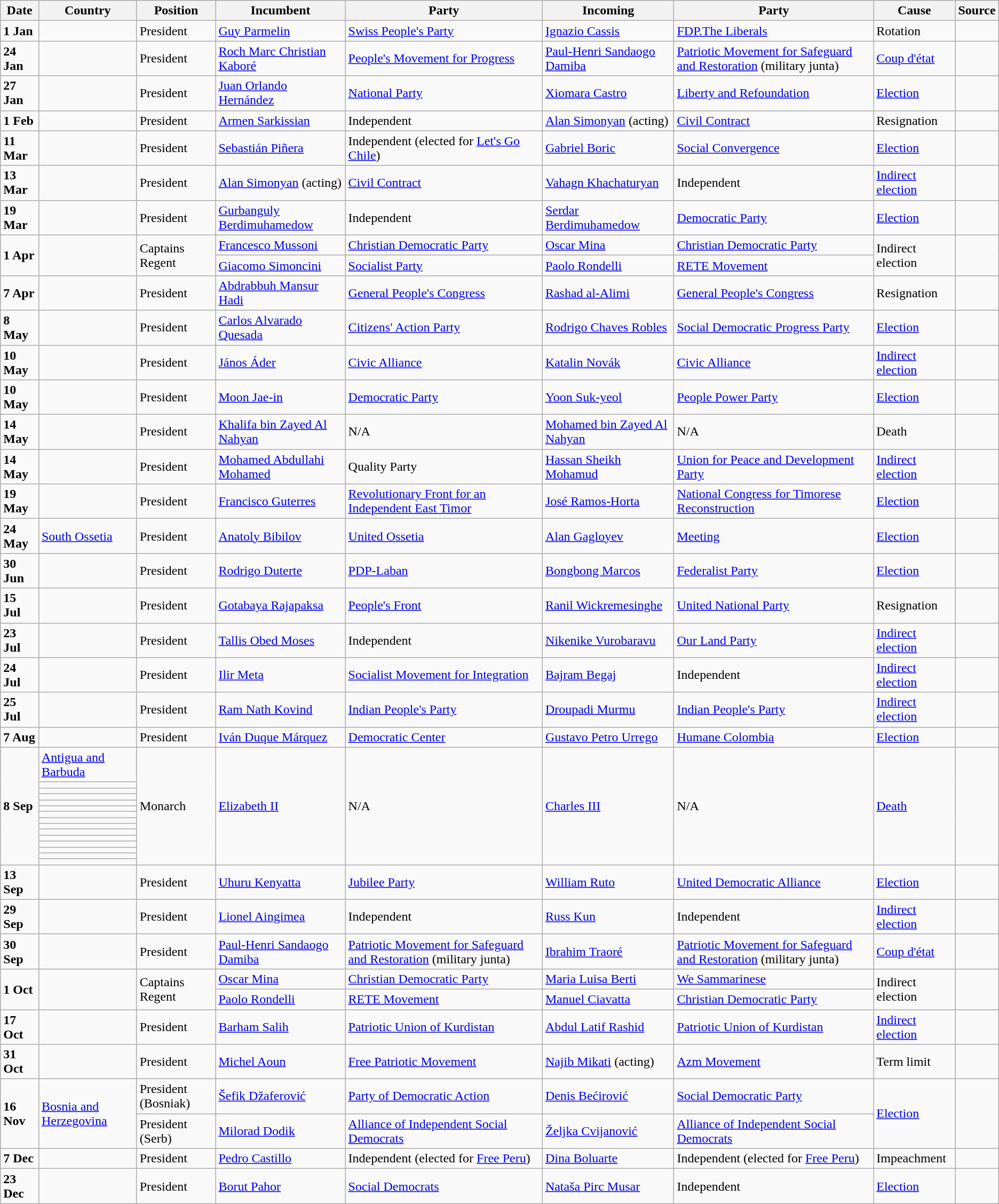<table class="wikitable">
<tr>
<th>Date</th>
<th>Country</th>
<th>Position</th>
<th>Incumbent</th>
<th>Party</th>
<th>Incoming</th>
<th>Party</th>
<th>Cause</th>
<th>Source</th>
</tr>
<tr>
<td><strong>1 Jan</strong></td>
<td></td>
<td>President</td>
<td><a href='#'>Guy Parmelin</a></td>
<td><a href='#'>Swiss People's Party</a></td>
<td><a href='#'>Ignazio Cassis</a></td>
<td><a href='#'>FDP.The Liberals</a></td>
<td>Rotation</td>
<td></td>
</tr>
<tr>
<td><strong>24 Jan</strong></td>
<td></td>
<td>President</td>
<td><a href='#'>Roch Marc Christian Kaboré</a></td>
<td><a href='#'>People's Movement for Progress</a></td>
<td><a href='#'>Paul-Henri Sandaogo Damiba</a></td>
<td><a href='#'>Patriotic Movement for Safeguard and Restoration</a> (military junta)</td>
<td><a href='#'>Coup d'état</a></td>
<td></td>
</tr>
<tr>
<td><strong>27 Jan</strong></td>
<td></td>
<td>President</td>
<td><a href='#'>Juan Orlando Hernández</a></td>
<td><a href='#'>National Party</a></td>
<td><a href='#'>Xiomara Castro</a></td>
<td><a href='#'>Liberty and Refoundation</a></td>
<td><a href='#'>Election</a></td>
<td></td>
</tr>
<tr>
<td><strong>1 Feb</strong></td>
<td></td>
<td>President</td>
<td><a href='#'>Armen Sarkissian</a></td>
<td>Independent</td>
<td><a href='#'>Alan Simonyan</a> (acting)</td>
<td><a href='#'>Civil Contract</a></td>
<td>Resignation</td>
<td></td>
</tr>
<tr>
<td><strong>11 Mar</strong></td>
<td></td>
<td>President</td>
<td><a href='#'>Sebastián Piñera</a></td>
<td>Independent (elected for <a href='#'>Let's Go Chile</a>)</td>
<td><a href='#'>Gabriel Boric</a></td>
<td><a href='#'>Social Convergence</a></td>
<td><a href='#'>Election</a></td>
<td></td>
</tr>
<tr>
<td><strong>13 Mar</strong></td>
<td></td>
<td>President</td>
<td><a href='#'>Alan Simonyan</a> (acting)</td>
<td><a href='#'>Civil Contract</a></td>
<td><a href='#'>Vahagn Khachaturyan</a></td>
<td>Independent</td>
<td><a href='#'>Indirect election</a></td>
<td></td>
</tr>
<tr>
<td><strong>19 Mar</strong></td>
<td></td>
<td>President</td>
<td><a href='#'>Gurbanguly Berdimuhamedow</a></td>
<td>Independent</td>
<td><a href='#'>Serdar Berdimuhamedow</a></td>
<td><a href='#'>Democratic Party</a></td>
<td><a href='#'>Election</a></td>
<td></td>
</tr>
<tr>
<td rowspan="2"><strong>1 Apr</strong></td>
<td rowspan="2"></td>
<td rowspan="2">Captains Regent</td>
<td><a href='#'>Francesco Mussoni</a></td>
<td><a href='#'>Christian Democratic Party</a></td>
<td><a href='#'>Oscar Mina</a></td>
<td><a href='#'>Christian Democratic Party</a></td>
<td rowspan="2">Indirect election</td>
<td rowspan="2"></td>
</tr>
<tr>
<td><a href='#'>Giacomo Simoncini</a></td>
<td><a href='#'>Socialist Party</a></td>
<td><a href='#'>Paolo Rondelli</a></td>
<td><a href='#'>RETE Movement</a></td>
</tr>
<tr>
<td><strong>7 Apr</strong></td>
<td></td>
<td>President</td>
<td><a href='#'>Abdrabbuh Mansur Hadi</a></td>
<td><a href='#'>General People's Congress</a></td>
<td><a href='#'>Rashad al-Alimi</a></td>
<td><a href='#'>General People's Congress</a></td>
<td>Resignation</td>
<td></td>
</tr>
<tr>
<td><strong>8 May</strong></td>
<td></td>
<td>President</td>
<td><a href='#'>Carlos Alvarado Quesada</a></td>
<td><a href='#'>Citizens' Action Party</a></td>
<td><a href='#'>Rodrigo Chaves Robles</a></td>
<td><a href='#'>Social Democratic Progress Party</a></td>
<td><a href='#'>Election</a></td>
<td></td>
</tr>
<tr>
<td><strong>10 May</strong></td>
<td></td>
<td>President</td>
<td><a href='#'>János Áder</a></td>
<td><a href='#'>Civic Alliance</a></td>
<td><a href='#'>Katalin Novák</a></td>
<td><a href='#'>Civic Alliance</a></td>
<td><a href='#'>Indirect election</a></td>
<td></td>
</tr>
<tr>
<td><strong>10 May</strong></td>
<td></td>
<td>President</td>
<td><a href='#'>Moon Jae-in</a></td>
<td><a href='#'>Democratic Party</a></td>
<td><a href='#'>Yoon Suk-yeol</a></td>
<td><a href='#'>People Power Party</a></td>
<td><a href='#'>Election</a></td>
<td></td>
</tr>
<tr>
<td><strong>14 May</strong></td>
<td></td>
<td>President</td>
<td><a href='#'>Khalifa bin Zayed Al Nahyan</a></td>
<td>N/A</td>
<td><a href='#'>Mohamed bin Zayed Al Nahyan</a></td>
<td>N/A</td>
<td>Death</td>
<td></td>
</tr>
<tr>
<td><strong>14 May</strong></td>
<td></td>
<td>President</td>
<td><a href='#'>Mohamed Abdullahi Mohamed</a></td>
<td>Quality Party</td>
<td><a href='#'>Hassan Sheikh Mohamud</a></td>
<td><a href='#'>Union for Peace and Development Party</a></td>
<td><a href='#'>Indirect election</a></td>
<td></td>
</tr>
<tr>
<td><strong>19 May</strong></td>
<td></td>
<td>President</td>
<td><a href='#'>Francisco Guterres</a></td>
<td><a href='#'>Revolutionary Front for an Independent East Timor</a></td>
<td><a href='#'>José Ramos-Horta</a></td>
<td><a href='#'>National Congress for Timorese Reconstruction</a></td>
<td><a href='#'>Election</a></td>
<td></td>
</tr>
<tr>
<td><strong>24 May</strong></td>
<td><a href='#'>South Ossetia</a></td>
<td>President</td>
<td><a href='#'>Anatoly Bibilov</a></td>
<td><a href='#'>United Ossetia</a></td>
<td><a href='#'>Alan Gagloyev</a></td>
<td><a href='#'>Meeting</a></td>
<td><a href='#'>Election</a></td>
<td></td>
</tr>
<tr>
<td><strong>30 Jun</strong></td>
<td></td>
<td>President</td>
<td><a href='#'>Rodrigo Duterte</a></td>
<td><a href='#'>PDP-Laban</a></td>
<td><a href='#'>Bongbong Marcos</a></td>
<td><a href='#'>Federalist Party</a></td>
<td><a href='#'>Election</a></td>
<td></td>
</tr>
<tr>
<td><strong>15 Jul</strong></td>
<td></td>
<td>President</td>
<td><a href='#'>Gotabaya Rajapaksa</a></td>
<td><a href='#'>People's Front</a></td>
<td><a href='#'>Ranil Wickremesinghe</a></td>
<td><a href='#'>United National Party</a></td>
<td>Resignation</td>
<td></td>
</tr>
<tr>
<td><strong>23 Jul</strong></td>
<td></td>
<td>President</td>
<td><a href='#'>Tallis Obed Moses</a></td>
<td>Independent</td>
<td><a href='#'>Nikenike Vurobaravu</a></td>
<td><a href='#'>Our Land Party</a></td>
<td><a href='#'>Indirect election</a></td>
<td></td>
</tr>
<tr>
<td><strong>24 Jul</strong></td>
<td></td>
<td>President</td>
<td><a href='#'>Ilir Meta</a></td>
<td><a href='#'>Socialist Movement for Integration</a></td>
<td><a href='#'>Bajram Begaj</a></td>
<td>Independent</td>
<td><a href='#'>Indirect election</a></td>
<td></td>
</tr>
<tr>
<td><strong>25 Jul</strong></td>
<td></td>
<td>President</td>
<td><a href='#'>Ram Nath Kovind</a></td>
<td><a href='#'>Indian People's Party</a></td>
<td><a href='#'>Droupadi Murmu</a></td>
<td><a href='#'>Indian People's Party</a></td>
<td><a href='#'>Indirect election</a></td>
<td></td>
</tr>
<tr>
<td><strong>7 Aug</strong></td>
<td></td>
<td>President</td>
<td><a href='#'>Iván Duque Márquez</a></td>
<td><a href='#'>Democratic Center</a></td>
<td><a href='#'>Gustavo Petro Urrego</a></td>
<td><a href='#'>Humane Colombia</a></td>
<td><a href='#'>Election</a></td>
<td></td>
</tr>
<tr>
<td rowspan="15"><strong>8 Sep</strong></td>
<td><a href='#'>Antigua and Barbuda</a></td>
<td rowspan="15">Monarch</td>
<td rowspan="15"><a href='#'>Elizabeth II</a></td>
<td rowspan="15">N/A</td>
<td rowspan="15"><a href='#'>Charles III</a></td>
<td rowspan="15">N/A</td>
<td rowspan="15"><a href='#'>Death</a></td>
<td rowspan="15"></td>
</tr>
<tr>
<td></td>
</tr>
<tr>
<td></td>
</tr>
<tr>
<td></td>
</tr>
<tr>
<td></td>
</tr>
<tr>
<td></td>
</tr>
<tr>
<td></td>
</tr>
<tr>
<td></td>
</tr>
<tr>
<td></td>
</tr>
<tr>
<td></td>
</tr>
<tr>
<td></td>
</tr>
<tr>
<td></td>
</tr>
<tr>
<td></td>
</tr>
<tr>
<td></td>
</tr>
<tr>
<td></td>
</tr>
<tr>
<td><strong>13 Sep</strong></td>
<td></td>
<td>President</td>
<td><a href='#'>Uhuru Kenyatta</a></td>
<td><a href='#'>Jubilee Party</a></td>
<td><a href='#'>William Ruto</a></td>
<td><a href='#'>United Democratic Alliance</a></td>
<td><a href='#'>Election</a></td>
<td></td>
</tr>
<tr>
<td><strong>29 Sep</strong></td>
<td></td>
<td>President</td>
<td><a href='#'>Lionel Aingimea</a></td>
<td>Independent</td>
<td><a href='#'>Russ Kun</a></td>
<td>Independent</td>
<td><a href='#'>Indirect election</a></td>
<td></td>
</tr>
<tr>
<td><strong>30 Sep</strong></td>
<td></td>
<td>President</td>
<td><a href='#'>Paul-Henri Sandaogo Damiba</a></td>
<td><a href='#'>Patriotic Movement for Safeguard and Restoration</a> (military junta)</td>
<td><a href='#'>Ibrahim Traoré</a></td>
<td><a href='#'>Patriotic Movement for Safeguard and Restoration</a> (military junta)</td>
<td><a href='#'>Coup d'état</a></td>
<td></td>
</tr>
<tr>
<td rowspan="2"><strong>1 Oct</strong></td>
<td rowspan="2"></td>
<td rowspan="2">Captains Regent</td>
<td><a href='#'>Oscar Mina</a></td>
<td><a href='#'>Christian Democratic Party</a></td>
<td><a href='#'>Maria Luisa Berti</a></td>
<td><a href='#'>We Sammarinese</a></td>
<td rowspan="2">Indirect election</td>
<td rowspan="2"></td>
</tr>
<tr>
<td><a href='#'>Paolo Rondelli</a></td>
<td><a href='#'>RETE Movement</a></td>
<td><a href='#'>Manuel Ciavatta</a></td>
<td><a href='#'>Christian Democratic Party</a></td>
</tr>
<tr>
<td><strong>17 Oct</strong></td>
<td></td>
<td>President</td>
<td><a href='#'>Barham Salih</a></td>
<td><a href='#'>Patriotic Union of Kurdistan</a></td>
<td><a href='#'>Abdul Latif Rashid</a></td>
<td><a href='#'>Patriotic Union of Kurdistan</a></td>
<td><a href='#'>Indirect election</a></td>
<td></td>
</tr>
<tr>
<td><strong>31 Oct</strong></td>
<td></td>
<td>President</td>
<td><a href='#'>Michel Aoun</a></td>
<td><a href='#'>Free Patriotic Movement</a></td>
<td><a href='#'>Najib Mikati</a> (acting)</td>
<td><a href='#'>Azm Movement</a></td>
<td>Term limit</td>
<td></td>
</tr>
<tr>
<td rowspan="2"><strong>16 Nov</strong></td>
<td rowspan="2"><a href='#'>Bosnia and Herzegovina</a></td>
<td>President (Bosniak)</td>
<td><a href='#'>Šefik Džaferović</a></td>
<td><a href='#'>Party of Democratic Action</a></td>
<td><a href='#'>Denis Bećirović</a></td>
<td><a href='#'>Social Democratic Party</a></td>
<td rowspan="2"><a href='#'>Election</a></td>
<td rowspan="2"></td>
</tr>
<tr>
<td>President (Serb)</td>
<td><a href='#'>Milorad Dodik</a></td>
<td><a href='#'>Alliance of Independent Social Democrats</a></td>
<td><a href='#'>Željka Cvijanović</a></td>
<td><a href='#'>Alliance of Independent Social Democrats</a></td>
</tr>
<tr>
<td><strong>7 Dec</strong></td>
<td></td>
<td>President</td>
<td><a href='#'>Pedro Castillo</a></td>
<td>Independent (elected for <a href='#'>Free Peru</a>)</td>
<td><a href='#'>Dina Boluarte</a></td>
<td>Independent (elected for <a href='#'>Free Peru</a>)</td>
<td>Impeachment</td>
<td></td>
</tr>
<tr>
<td><strong>23 Dec</strong></td>
<td></td>
<td>President</td>
<td><a href='#'>Borut Pahor</a></td>
<td><a href='#'>Social Democrats</a></td>
<td><a href='#'>Nataša Pirc Musar</a></td>
<td>Independent</td>
<td><a href='#'>Election</a></td>
<td></td>
</tr>
</table>
